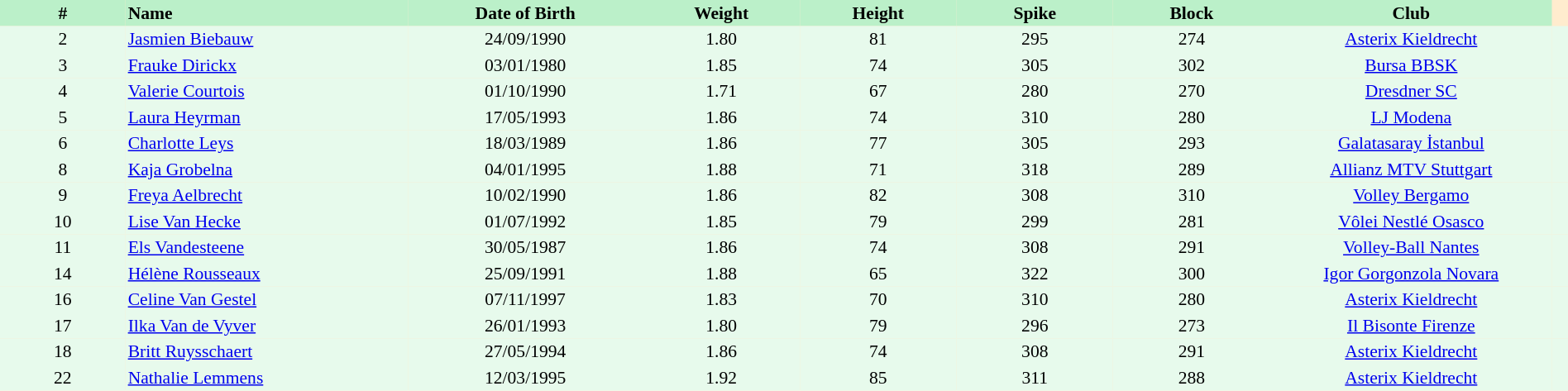<table border=0 cellpadding=2 cellspacing=0  |- bgcolor=#FFECCE style="text-align:center; font-size:90%;" width=100%>
<tr bgcolor=#BBF0C9>
<th width=8%>#</th>
<th width=18% align=left>Name</th>
<th width=15%>Date of Birth</th>
<th width=10%>Weight</th>
<th width=10%>Height</th>
<th width=10%>Spike</th>
<th width=10%>Block</th>
<th width=18%>Club</th>
</tr>
<tr bgcolor=#E7FAEC>
<td>2</td>
<td align=left><a href='#'>Jasmien Biebauw</a></td>
<td>24/09/1990</td>
<td>1.80</td>
<td>81</td>
<td>295</td>
<td>274</td>
<td> <a href='#'>Asterix Kieldrecht</a></td>
<td></td>
</tr>
<tr bgcolor=#E7FAEC>
<td>3</td>
<td align=left><a href='#'>Frauke Dirickx</a></td>
<td>03/01/1980</td>
<td>1.85</td>
<td>74</td>
<td>305</td>
<td>302</td>
<td> <a href='#'>Bursa BBSK</a></td>
<td></td>
</tr>
<tr bgcolor=#E7FAEC>
<td>4</td>
<td align=left><a href='#'>Valerie Courtois</a></td>
<td>01/10/1990</td>
<td>1.71</td>
<td>67</td>
<td>280</td>
<td>270</td>
<td> <a href='#'>Dresdner SC</a></td>
<td></td>
</tr>
<tr bgcolor=#E7FAEC>
<td>5</td>
<td align=left><a href='#'>Laura Heyrman</a></td>
<td>17/05/1993</td>
<td>1.86</td>
<td>74</td>
<td>310</td>
<td>280</td>
<td> <a href='#'>LJ Modena</a></td>
<td></td>
</tr>
<tr bgcolor=#E7FAEC>
<td>6</td>
<td align=left><a href='#'>Charlotte Leys</a></td>
<td>18/03/1989</td>
<td>1.86</td>
<td>77</td>
<td>305</td>
<td>293</td>
<td> <a href='#'>Galatasaray İstanbul</a></td>
<td></td>
</tr>
<tr bgcolor=#E7FAEC>
<td>8</td>
<td align=left><a href='#'>Kaja Grobelna</a></td>
<td>04/01/1995</td>
<td>1.88</td>
<td>71</td>
<td>318</td>
<td>289</td>
<td> <a href='#'>Allianz MTV Stuttgart</a></td>
<td></td>
</tr>
<tr bgcolor=#E7FAEC>
<td>9</td>
<td align=left><a href='#'>Freya Aelbrecht</a></td>
<td>10/02/1990</td>
<td>1.86</td>
<td>82</td>
<td>308</td>
<td>310</td>
<td> <a href='#'>Volley Bergamo</a></td>
<td></td>
</tr>
<tr bgcolor=#E7FAEC>
<td>10</td>
<td align=left><a href='#'>Lise Van Hecke</a></td>
<td>01/07/1992</td>
<td>1.85</td>
<td>79</td>
<td>299</td>
<td>281</td>
<td> <a href='#'>Vôlei Nestlé Osasco</a></td>
<td></td>
</tr>
<tr bgcolor=#E7FAEC>
<td>11</td>
<td align=left><a href='#'>Els Vandesteene</a></td>
<td>30/05/1987</td>
<td>1.86</td>
<td>74</td>
<td>308</td>
<td>291</td>
<td> <a href='#'>Volley-Ball Nantes</a></td>
<td></td>
</tr>
<tr bgcolor=#E7FAEC>
<td>14</td>
<td align=left><a href='#'>Hélène Rousseaux</a></td>
<td>25/09/1991</td>
<td>1.88</td>
<td>65</td>
<td>322</td>
<td>300</td>
<td> <a href='#'>Igor Gorgonzola Novara</a></td>
<td></td>
</tr>
<tr bgcolor=#E7FAEC>
<td>16</td>
<td align=left><a href='#'>Celine Van Gestel</a></td>
<td>07/11/1997</td>
<td>1.83</td>
<td>70</td>
<td>310</td>
<td>280</td>
<td> <a href='#'>Asterix Kieldrecht</a></td>
<td></td>
</tr>
<tr bgcolor=#E7FAEC>
<td>17</td>
<td align=left><a href='#'>Ilka Van de Vyver</a></td>
<td>26/01/1993</td>
<td>1.80</td>
<td>79</td>
<td>296</td>
<td>273</td>
<td> <a href='#'>Il Bisonte Firenze</a></td>
<td></td>
</tr>
<tr bgcolor=#E7FAEC>
<td>18</td>
<td align=left><a href='#'>Britt Ruysschaert</a></td>
<td>27/05/1994</td>
<td>1.86</td>
<td>74</td>
<td>308</td>
<td>291</td>
<td> <a href='#'>Asterix Kieldrecht</a></td>
<td></td>
</tr>
<tr bgcolor=#E7FAEC>
<td>22</td>
<td align=left><a href='#'>Nathalie Lemmens</a></td>
<td>12/03/1995</td>
<td>1.92</td>
<td>85</td>
<td>311</td>
<td>288</td>
<td> <a href='#'>Asterix Kieldrecht</a></td>
<td></td>
</tr>
</table>
